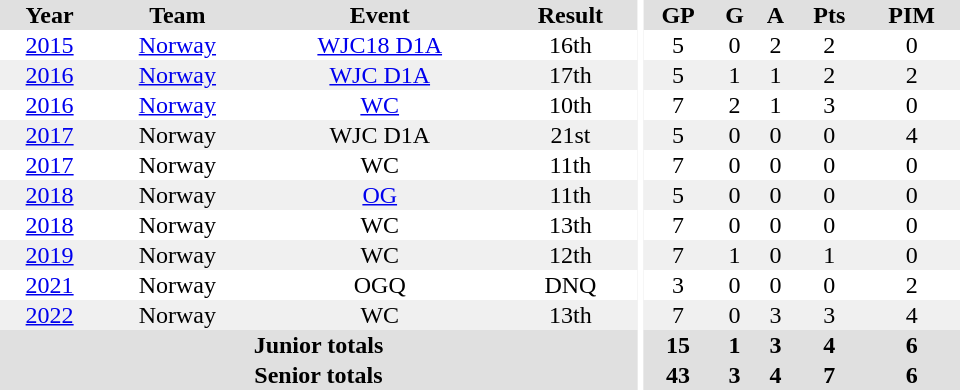<table border="0" cellpadding="1" cellspacing="0" ID="Table3" style="text-align:center; width:40em">
<tr ALIGN="center" bgcolor="#e0e0e0">
<th>Year</th>
<th>Team</th>
<th>Event</th>
<th>Result</th>
<th rowspan="99" bgcolor="#ffffff"></th>
<th>GP</th>
<th>G</th>
<th>A</th>
<th>Pts</th>
<th>PIM</th>
</tr>
<tr>
<td><a href='#'>2015</a></td>
<td><a href='#'>Norway</a></td>
<td><a href='#'>WJC18 D1A</a></td>
<td>16th</td>
<td>5</td>
<td>0</td>
<td>2</td>
<td>2</td>
<td>0</td>
</tr>
<tr bgcolor="#f0f0f0">
<td><a href='#'>2016</a></td>
<td><a href='#'>Norway</a></td>
<td><a href='#'>WJC D1A</a></td>
<td>17th</td>
<td>5</td>
<td>1</td>
<td>1</td>
<td>2</td>
<td>2</td>
</tr>
<tr>
<td><a href='#'>2016</a></td>
<td><a href='#'>Norway</a></td>
<td><a href='#'>WC</a></td>
<td>10th</td>
<td>7</td>
<td>2</td>
<td>1</td>
<td>3</td>
<td>0</td>
</tr>
<tr bgcolor="#f0f0f0">
<td><a href='#'>2017</a></td>
<td>Norway</td>
<td>WJC D1A</td>
<td>21st</td>
<td>5</td>
<td>0</td>
<td>0</td>
<td>0</td>
<td>4</td>
</tr>
<tr>
<td><a href='#'>2017</a></td>
<td>Norway</td>
<td>WC</td>
<td>11th</td>
<td>7</td>
<td>0</td>
<td>0</td>
<td>0</td>
<td>0</td>
</tr>
<tr bgcolor="#f0f0f0">
<td><a href='#'>2018</a></td>
<td>Norway</td>
<td><a href='#'>OG</a></td>
<td>11th</td>
<td>5</td>
<td>0</td>
<td>0</td>
<td>0</td>
<td>0</td>
</tr>
<tr>
<td><a href='#'>2018</a></td>
<td>Norway</td>
<td>WC</td>
<td>13th</td>
<td>7</td>
<td>0</td>
<td>0</td>
<td>0</td>
<td>0</td>
</tr>
<tr bgcolor="#f0f0f0">
<td><a href='#'>2019</a></td>
<td>Norway</td>
<td>WC</td>
<td>12th</td>
<td>7</td>
<td>1</td>
<td>0</td>
<td>1</td>
<td>0</td>
</tr>
<tr>
<td><a href='#'>2021</a></td>
<td>Norway</td>
<td>OGQ</td>
<td>DNQ</td>
<td>3</td>
<td>0</td>
<td>0</td>
<td>0</td>
<td>2</td>
</tr>
<tr bgcolor="#f0f0f0">
<td><a href='#'>2022</a></td>
<td>Norway</td>
<td>WC</td>
<td>13th</td>
<td>7</td>
<td>0</td>
<td>3</td>
<td>3</td>
<td>4</td>
</tr>
<tr bgcolor="#e0e0e0">
<th colspan="4">Junior totals</th>
<th>15</th>
<th>1</th>
<th>3</th>
<th>4</th>
<th>6</th>
</tr>
<tr bgcolor="#e0e0e0">
<th colspan="4">Senior totals</th>
<th>43</th>
<th>3</th>
<th>4</th>
<th>7</th>
<th>6</th>
</tr>
</table>
